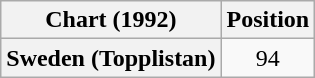<table class="wikitable plainrowheaders" style="text-align:center">
<tr>
<th>Chart (1992)</th>
<th>Position</th>
</tr>
<tr>
<th scope="row">Sweden (Topplistan)</th>
<td>94</td>
</tr>
</table>
